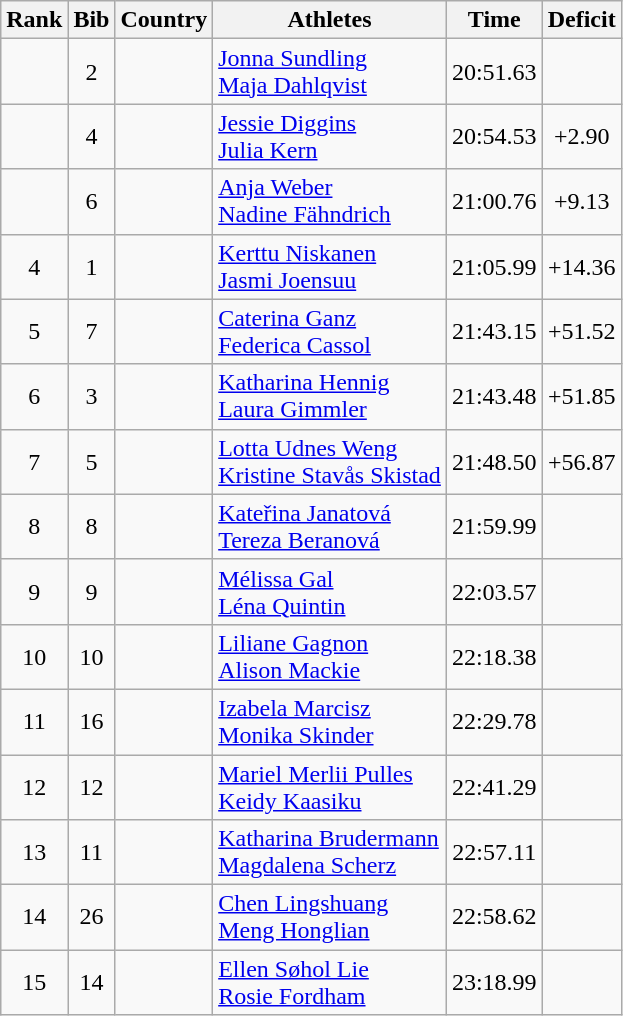<table class="wikitable sortable" style="text-align:center">
<tr>
<th>Rank</th>
<th>Bib</th>
<th>Country</th>
<th>Athletes</th>
<th>Time</th>
<th>Deficit</th>
</tr>
<tr>
<td></td>
<td>2</td>
<td align=left></td>
<td align=left><a href='#'>Jonna Sundling</a><br><a href='#'>Maja Dahlqvist</a></td>
<td>20:51.63</td>
<td></td>
</tr>
<tr>
<td></td>
<td>4</td>
<td align=left></td>
<td align=left><a href='#'>Jessie Diggins</a><br><a href='#'>Julia Kern</a></td>
<td>20:54.53</td>
<td>+2.90</td>
</tr>
<tr>
<td></td>
<td>6</td>
<td align=left></td>
<td align=left><a href='#'>Anja Weber</a><br><a href='#'>Nadine Fähndrich</a></td>
<td>21:00.76</td>
<td>+9.13</td>
</tr>
<tr>
<td>4</td>
<td>1</td>
<td align=left></td>
<td align=left><a href='#'>Kerttu Niskanen</a><br><a href='#'>Jasmi Joensuu</a></td>
<td>21:05.99</td>
<td>+14.36</td>
</tr>
<tr>
<td>5</td>
<td>7</td>
<td align=left></td>
<td align=left><a href='#'>Caterina Ganz</a><br><a href='#'>Federica Cassol</a></td>
<td>21:43.15</td>
<td>+51.52</td>
</tr>
<tr>
<td>6</td>
<td>3</td>
<td align=left></td>
<td align=left><a href='#'>Katharina Hennig</a><br><a href='#'>Laura Gimmler</a></td>
<td>21:43.48</td>
<td>+51.85</td>
</tr>
<tr>
<td>7</td>
<td>5</td>
<td align=left></td>
<td align=left><a href='#'>Lotta Udnes Weng</a><br><a href='#'>Kristine Stavås Skistad</a></td>
<td>21:48.50</td>
<td>+56.87</td>
</tr>
<tr>
<td>8</td>
<td>8</td>
<td align=left></td>
<td align=left><a href='#'>Kateřina Janatová</a><br><a href='#'>Tereza Beranová</a></td>
<td>21:59.99</td>
<td></td>
</tr>
<tr>
<td>9</td>
<td>9</td>
<td align=left></td>
<td align=left><a href='#'>Mélissa Gal</a><br><a href='#'>Léna Quintin</a></td>
<td>22:03.57</td>
<td></td>
</tr>
<tr>
<td>10</td>
<td>10</td>
<td align=left></td>
<td align=left><a href='#'>Liliane Gagnon</a><br><a href='#'>Alison Mackie</a></td>
<td>22:18.38</td>
<td></td>
</tr>
<tr>
<td>11</td>
<td>16</td>
<td align=left></td>
<td align=left><a href='#'>Izabela Marcisz</a><br><a href='#'>Monika Skinder</a></td>
<td>22:29.78</td>
<td></td>
</tr>
<tr>
<td>12</td>
<td>12</td>
<td align=left></td>
<td align=left><a href='#'>Mariel Merlii Pulles</a><br><a href='#'>Keidy Kaasiku</a></td>
<td>22:41.29</td>
<td></td>
</tr>
<tr>
<td>13</td>
<td>11</td>
<td align=left></td>
<td align=left><a href='#'>Katharina Brudermann</a><br><a href='#'>Magdalena Scherz</a></td>
<td>22:57.11</td>
<td></td>
</tr>
<tr>
<td>14</td>
<td>26</td>
<td align=left></td>
<td align=left><a href='#'>Chen Lingshuang</a><br><a href='#'>Meng Honglian</a></td>
<td>22:58.62</td>
<td></td>
</tr>
<tr>
<td>15</td>
<td>14</td>
<td align=left></td>
<td align=left><a href='#'>Ellen Søhol Lie</a><br><a href='#'>Rosie Fordham</a></td>
<td>23:18.99</td>
<td></td>
</tr>
</table>
